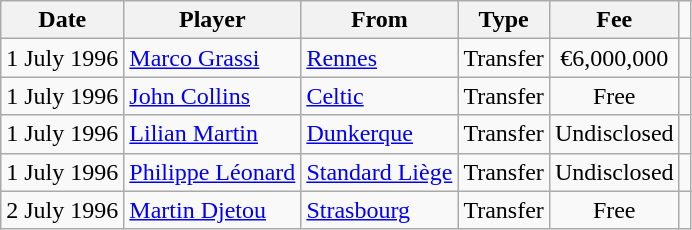<table class="wikitable">
<tr>
<th>Date</th>
<th>Player</th>
<th>From</th>
<th>Type</th>
<th>Fee</th>
</tr>
<tr>
<td>1 July 1996</td>
<td> <a href='#'>Marco Grassi</a></td>
<td><a href='#'>Rennes</a></td>
<td align=center>Transfer</td>
<td align=center>€6,000,000</td>
<td></td>
</tr>
<tr>
<td>1 July 1996</td>
<td> <a href='#'>John Collins</a></td>
<td><a href='#'>Celtic</a></td>
<td align=center>Transfer</td>
<td align=center>Free</td>
<td></td>
</tr>
<tr>
<td>1 July 1996</td>
<td> <a href='#'>Lilian Martin</a></td>
<td><a href='#'>Dunkerque</a></td>
<td align=center>Transfer</td>
<td align=center>Undisclosed</td>
<td></td>
</tr>
<tr>
<td>1 July 1996</td>
<td> <a href='#'>Philippe Léonard</a></td>
<td><a href='#'>Standard Liège</a></td>
<td align=center>Transfer</td>
<td align=center>Undisclosed</td>
<td></td>
</tr>
<tr>
<td>2 July 1996</td>
<td> <a href='#'>Martin Djetou</a></td>
<td><a href='#'>Strasbourg</a></td>
<td align=center>Transfer</td>
<td align=center>Free</td>
<td></td>
</tr>
</table>
